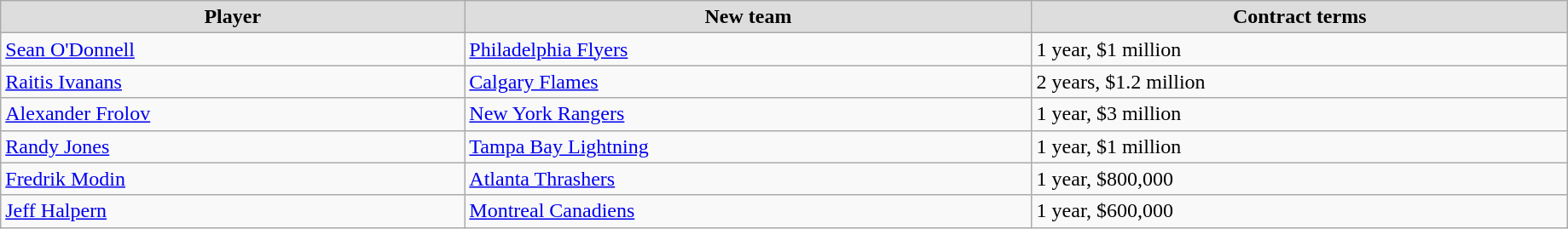<table class="wikitable" style="width:97%;">
<tr style="text-align:center; background:#ddd;">
<td><strong>Player</strong></td>
<td><strong>New team</strong></td>
<td><strong>Contract terms</strong></td>
</tr>
<tr>
<td><a href='#'>Sean O'Donnell</a></td>
<td><a href='#'>Philadelphia Flyers</a></td>
<td>1 year, $1 million</td>
</tr>
<tr>
<td><a href='#'>Raitis Ivanans</a></td>
<td><a href='#'>Calgary Flames</a></td>
<td>2 years, $1.2 million</td>
</tr>
<tr>
<td><a href='#'>Alexander Frolov</a></td>
<td><a href='#'>New York Rangers</a></td>
<td>1 year, $3 million</td>
</tr>
<tr>
<td><a href='#'>Randy Jones</a></td>
<td><a href='#'>Tampa Bay Lightning</a></td>
<td>1 year, $1 million</td>
</tr>
<tr>
<td><a href='#'>Fredrik Modin</a></td>
<td><a href='#'>Atlanta Thrashers</a></td>
<td>1 year, $800,000</td>
</tr>
<tr>
<td><a href='#'>Jeff Halpern</a></td>
<td><a href='#'>Montreal Canadiens</a></td>
<td>1 year, $600,000</td>
</tr>
</table>
